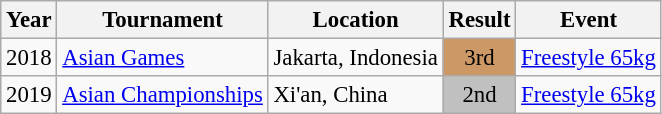<table class="wikitable" style="font-size:95%;">
<tr>
<th>Year</th>
<th>Tournament</th>
<th>Location</th>
<th>Result</th>
<th>Event</th>
</tr>
<tr>
<td>2018</td>
<td><a href='#'>Asian Games</a></td>
<td>Jakarta, Indonesia</td>
<td align="center" bgcolor="cc9966">3rd</td>
<td><a href='#'>Freestyle 65kg</a></td>
</tr>
<tr>
<td>2019</td>
<td><a href='#'>Asian Championships</a></td>
<td>Xi'an, China</td>
<td align="center" bgcolor="silver">2nd</td>
<td><a href='#'>Freestyle 65kg</a></td>
</tr>
</table>
